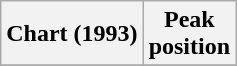<table class="wikitable plainrowheaders" style="text-align:center">
<tr>
<th>Chart (1993)</th>
<th>Peak<br>position</th>
</tr>
<tr>
</tr>
</table>
